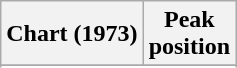<table class="wikitable sortable plainrowheaders" style="text-align:center">
<tr>
<th scope="col">Chart (1973)</th>
<th scope="col">Peak<br> position</th>
</tr>
<tr>
</tr>
<tr>
</tr>
</table>
